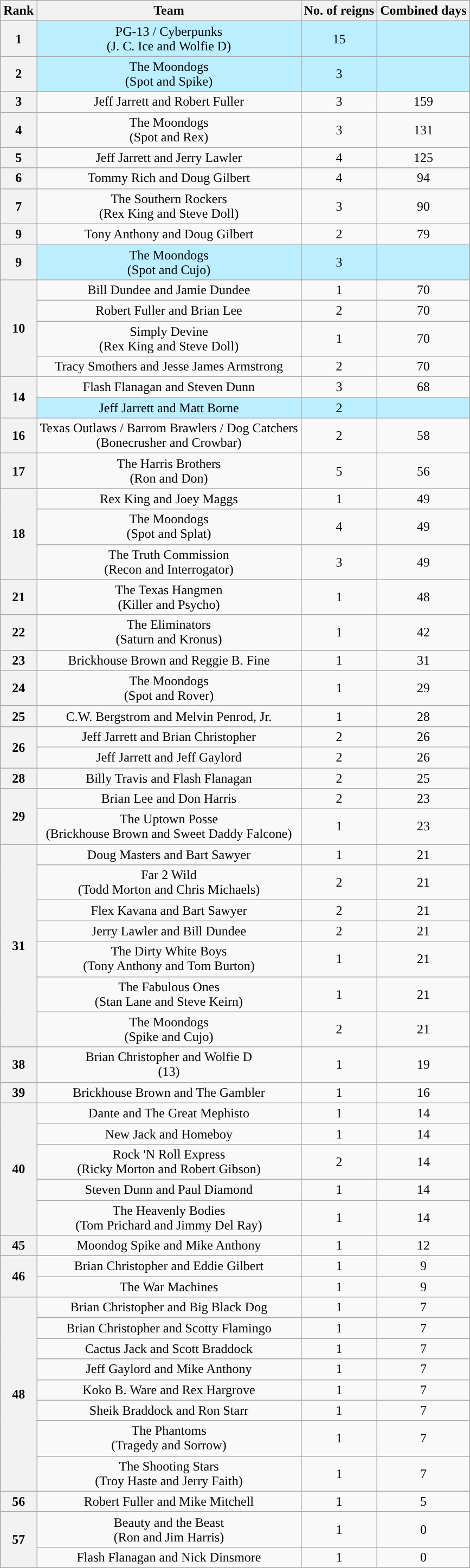<table class="wikitable sortable" style="text-align: center">
<tr>
<th data-sort-type="number">Rank</th>
<th>Team</th>
<th data-sort-type="number">No. of reigns</th>
<th data-sort-type="number">Combined days</th>
</tr>
<tr style="background-color:#bbeeff">
<th scope="row">1</th>
<td>PG-13 / Cyberpunks<br>(J. C. Ice and Wolfie D)</td>
<td>15</td>
<td></td>
</tr>
<tr style="background-color:#bbeeff">
<th scope="row">2</th>
<td>The Moondogs<br>(Spot and Spike)</td>
<td>3</td>
<td></td>
</tr>
<tr>
<th scope="row">3</th>
<td>Jeff Jarrett and Robert Fuller</td>
<td>3</td>
<td>159</td>
</tr>
<tr>
<th scope="row">4</th>
<td>The Moondogs<br>(Spot and Rex)</td>
<td>3</td>
<td>131</td>
</tr>
<tr>
<th scope="row">5</th>
<td>Jeff Jarrett and Jerry Lawler</td>
<td>4</td>
<td>125</td>
</tr>
<tr>
<th scope="row">6</th>
<td>Tommy Rich and Doug Gilbert</td>
<td>4</td>
<td>94</td>
</tr>
<tr>
<th scope="row">7</th>
<td>The Southern Rockers<br>(Rex King and Steve Doll)</td>
<td>3</td>
<td>90</td>
</tr>
<tr>
<th scope="row">9</th>
<td>Tony Anthony and Doug Gilbert</td>
<td>2</td>
<td>79</td>
</tr>
<tr style="background-color:#bbeeff">
<th scope="row">9</th>
<td>The Moondogs<br>(Spot and Cujo)</td>
<td>3</td>
<td></td>
</tr>
<tr>
<th scope="row" rowspan=4>10</th>
<td>Bill Dundee and Jamie Dundee</td>
<td>1</td>
<td>70</td>
</tr>
<tr>
<td>Robert Fuller and Brian Lee</td>
<td>2</td>
<td>70</td>
</tr>
<tr>
<td>Simply Devine<br>(Rex King and Steve Doll)</td>
<td>1</td>
<td>70</td>
</tr>
<tr>
<td>Tracy Smothers and Jesse James Armstrong</td>
<td>2</td>
<td>70</td>
</tr>
<tr>
<th scope="row" rowspan=2>14</th>
<td>Flash Flanagan and Steven Dunn</td>
<td>3</td>
<td>68</td>
</tr>
<tr style="background-color:#bbeeff">
<td>Jeff Jarrett and Matt Borne</td>
<td>2</td>
<td></td>
</tr>
<tr>
<th scope="row">16</th>
<td>Texas Outlaws / Barrom Brawlers / Dog Catchers<br>(Bonecrusher and Crowbar)</td>
<td>2</td>
<td>58</td>
</tr>
<tr>
<th scope="row">17</th>
<td>The Harris Brothers<br>(Ron and Don)</td>
<td>5</td>
<td>56</td>
</tr>
<tr>
<th scope="row"  rowspan=3>18</th>
<td>Rex King and Joey Maggs</td>
<td>1</td>
<td>49</td>
</tr>
<tr>
<td>The Moondogs<br>(Spot and Splat)</td>
<td>4</td>
<td>49</td>
</tr>
<tr>
<td>The Truth Commission<br>(Recon and Interrogator)</td>
<td>3</td>
<td>49</td>
</tr>
<tr>
<th scope="row">21</th>
<td>The Texas Hangmen<br>(Killer and Psycho)</td>
<td>1</td>
<td>48</td>
</tr>
<tr>
<th scope="row">22</th>
<td>The Eliminators<br>(Saturn and Kronus)</td>
<td>1</td>
<td>42</td>
</tr>
<tr>
<th scope="row">23</th>
<td>Brickhouse Brown and Reggie B. Fine</td>
<td>1</td>
<td>31</td>
</tr>
<tr>
<th scope="row">24</th>
<td>The Moondogs<br>(Spot and Rover)</td>
<td>1</td>
<td>29</td>
</tr>
<tr>
<th scope="row">25</th>
<td>C.W. Bergstrom and Melvin Penrod, Jr.</td>
<td>1</td>
<td>28</td>
</tr>
<tr>
<th scope="row"  rowspan=2>26</th>
<td>Jeff Jarrett and Brian Christopher</td>
<td>2</td>
<td>26</td>
</tr>
<tr>
<td>Jeff Jarrett and Jeff Gaylord</td>
<td>2</td>
<td>26</td>
</tr>
<tr>
<th scope="row">28</th>
<td>Billy Travis and Flash Flanagan</td>
<td>2</td>
<td>25</td>
</tr>
<tr>
<th scope="row"  rowspan=2>29</th>
<td>Brian Lee and Don Harris</td>
<td>2</td>
<td>23</td>
</tr>
<tr>
<td>The Uptown Posse<br>(Brickhouse Brown and Sweet Daddy Falcone)</td>
<td>1</td>
<td>23</td>
</tr>
<tr>
<th scope="row"  rowspan=7>31</th>
<td>Doug Masters and Bart Sawyer</td>
<td>1</td>
<td>21</td>
</tr>
<tr>
<td>Far 2 Wild<br>(Todd Morton and Chris Michaels)</td>
<td>2</td>
<td>21</td>
</tr>
<tr>
<td>Flex Kavana and Bart Sawyer</td>
<td>2</td>
<td>21</td>
</tr>
<tr>
<td>Jerry Lawler and Bill Dundee</td>
<td>2</td>
<td>21</td>
</tr>
<tr>
<td>The Dirty White Boys<br>(Tony Anthony and Tom Burton)</td>
<td>1</td>
<td>21</td>
</tr>
<tr>
<td>The Fabulous Ones<br>(Stan Lane and Steve Keirn)</td>
<td>1</td>
<td>21</td>
</tr>
<tr>
<td>The Moondogs<br>(Spike and Cujo)</td>
<td>2</td>
<td>21</td>
</tr>
<tr>
<th scope="row">38</th>
<td>Brian Christopher and Wolfie D<br>(13)</td>
<td>1</td>
<td>19</td>
</tr>
<tr>
<th scope="row">39</th>
<td>Brickhouse Brown and The Gambler</td>
<td>1</td>
<td>16</td>
</tr>
<tr>
<th scope="row"  rowspan=5>40</th>
<td>Dante and The Great Mephisto</td>
<td>1</td>
<td>14</td>
</tr>
<tr>
<td>New Jack and Homeboy</td>
<td>1</td>
<td>14</td>
</tr>
<tr>
<td>Rock 'N Roll Express<br>(Ricky Morton and Robert Gibson)</td>
<td>2</td>
<td>14</td>
</tr>
<tr>
<td>Steven Dunn and Paul Diamond</td>
<td>1</td>
<td>14</td>
</tr>
<tr>
<td>The Heavenly Bodies<br>(Tom Prichard and Jimmy Del Ray)</td>
<td>1</td>
<td>14</td>
</tr>
<tr>
<th scope="row">45</th>
<td>Moondog Spike and Mike Anthony</td>
<td>1</td>
<td>12</td>
</tr>
<tr>
<th scope="row"  rowspan=2>46</th>
<td>Brian Christopher and Eddie Gilbert</td>
<td>1</td>
<td>9</td>
</tr>
<tr>
<td>The War Machines</td>
<td>1</td>
<td>9</td>
</tr>
<tr>
<th scope="row"  rowspan=8>48</th>
<td>Brian Christopher and Big Black Dog</td>
<td>1</td>
<td>7</td>
</tr>
<tr>
<td>Brian Christopher and Scotty Flamingo</td>
<td>1</td>
<td>7</td>
</tr>
<tr>
<td>Cactus Jack and Scott Braddock</td>
<td>1</td>
<td>7</td>
</tr>
<tr>
<td>Jeff Gaylord and Mike Anthony</td>
<td>1</td>
<td>7</td>
</tr>
<tr>
<td>Koko B. Ware and Rex Hargrove</td>
<td>1</td>
<td>7</td>
</tr>
<tr>
<td>Sheik Braddock and Ron Starr</td>
<td>1</td>
<td>7</td>
</tr>
<tr>
<td>The Phantoms<br>(Tragedy and Sorrow)</td>
<td>1</td>
<td>7</td>
</tr>
<tr>
<td>The Shooting Stars<br>(Troy Haste and Jerry Faith)</td>
<td>1</td>
<td>7</td>
</tr>
<tr>
<th scope="row">56</th>
<td>Robert Fuller and Mike Mitchell</td>
<td>1</td>
<td>5</td>
</tr>
<tr>
<th scope="row"  rowspan=2>57</th>
<td>Beauty and the Beast<br>(Ron and Jim Harris)</td>
<td>1</td>
<td>0</td>
</tr>
<tr>
<td>Flash Flanagan and Nick Dinsmore</td>
<td>1</td>
<td>0</td>
</tr>
</table>
